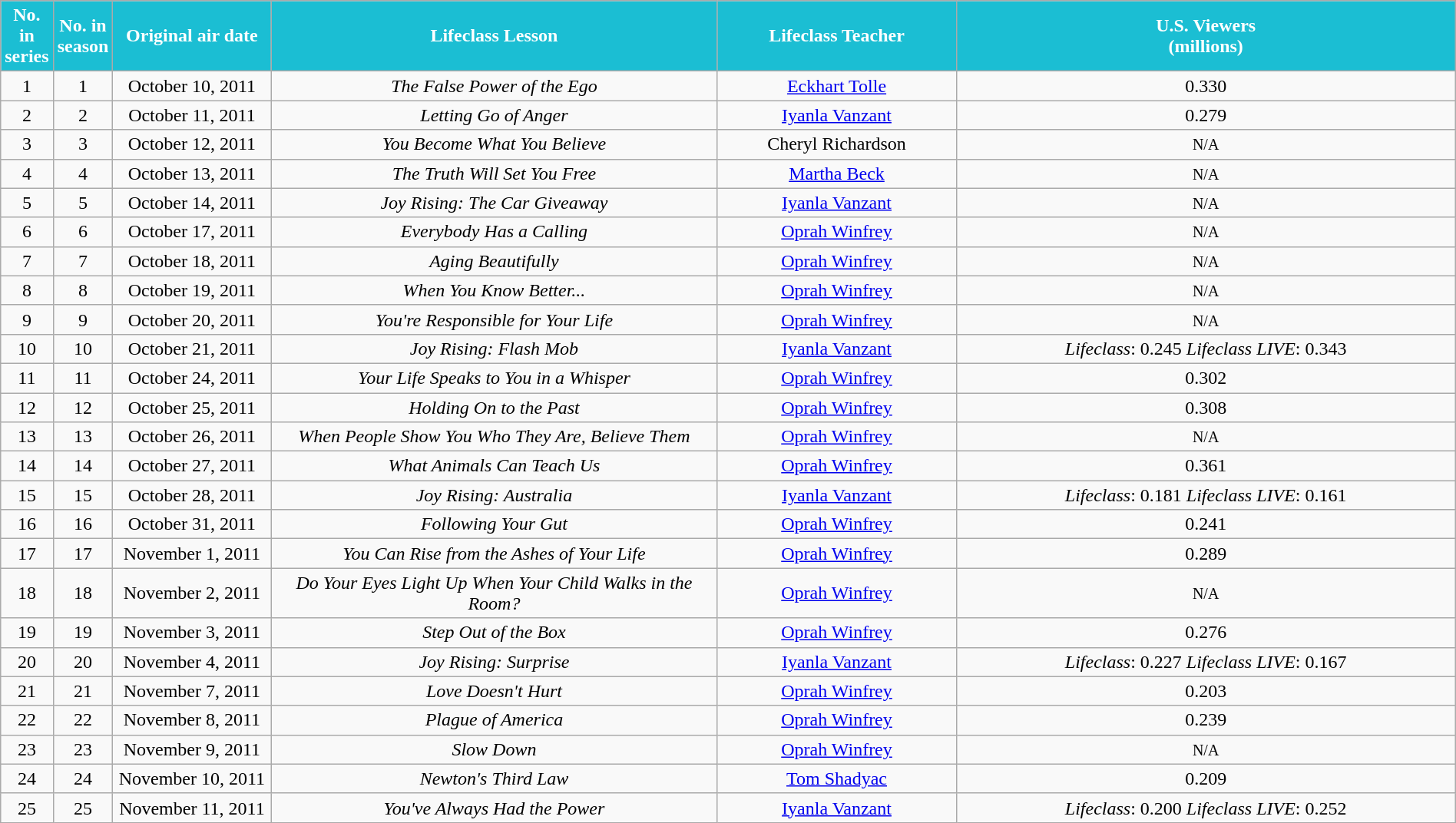<table class="wikitable plainrowheaders" style="width:100%;text-align:center;">
<tr style="color:white">
<th style="background-color: #1BBED3; width:20px;">No. in<br>series</th>
<th style="background-color: #1BBED3; width:20px;">No. in<br>season</th>
<th style="background-color: #1BBED3; width:130px;">Original air date</th>
<th style="background-color: #1BBED3; width:380px;">Lifeclass Lesson</th>
<th style="background-color: #1BBED3; width:200px;">Lifeclass Teacher</th>
<th style="background-color: #1BBED3">U.S. Viewers<br>(millions)</th>
</tr>
<tr>
<td>1</td>
<td>1</td>
<td>October 10, 2011</td>
<td><em>The False Power of the Ego</em></td>
<td><a href='#'>Eckhart Tolle</a></td>
<td>0.330</td>
</tr>
<tr>
<td>2</td>
<td>2</td>
<td>October 11, 2011</td>
<td><em>Letting Go of Anger</em></td>
<td><a href='#'>Iyanla Vanzant</a></td>
<td>0.279</td>
</tr>
<tr>
<td>3</td>
<td>3</td>
<td>October 12, 2011</td>
<td><em>You Become What You Believe</em></td>
<td>Cheryl Richardson</td>
<td><span><small>N/A</small></span></td>
</tr>
<tr>
<td>4</td>
<td>4</td>
<td>October 13, 2011</td>
<td><em>The Truth Will Set You Free</em></td>
<td><a href='#'>Martha Beck</a></td>
<td><span><small>N/A</small></span></td>
</tr>
<tr>
<td>5</td>
<td>5</td>
<td>October 14, 2011</td>
<td><em>Joy Rising: The Car Giveaway</em></td>
<td><a href='#'>Iyanla Vanzant</a></td>
<td><span><small>N/A</small></span></td>
</tr>
<tr>
<td>6</td>
<td>6</td>
<td>October 17, 2011</td>
<td><em>Everybody Has a Calling</em></td>
<td><a href='#'>Oprah Winfrey</a></td>
<td><span><small>N/A</small></span></td>
</tr>
<tr>
<td>7</td>
<td>7</td>
<td>October 18, 2011</td>
<td><em>Aging Beautifully</em></td>
<td><a href='#'>Oprah Winfrey</a></td>
<td><span><small>N/A</small></span></td>
</tr>
<tr>
<td>8</td>
<td>8</td>
<td>October 19, 2011</td>
<td><em>When You Know Better...</em></td>
<td><a href='#'>Oprah Winfrey</a></td>
<td><span><small>N/A</small></span></td>
</tr>
<tr>
<td>9</td>
<td>9</td>
<td>October 20, 2011</td>
<td><em>You're Responsible for Your Life</em></td>
<td><a href='#'>Oprah Winfrey</a></td>
<td><span><small>N/A</small></span></td>
</tr>
<tr>
<td>10</td>
<td>10</td>
<td>October 21, 2011</td>
<td><em>Joy Rising: Flash Mob</em></td>
<td><a href='#'>Iyanla Vanzant</a></td>
<td><em>Lifeclass</em>: 0.245 <em>Lifeclass LIVE</em>: 0.343</td>
</tr>
<tr>
<td>11</td>
<td>11</td>
<td>October 24, 2011</td>
<td><em>Your Life Speaks to You in a Whisper</em></td>
<td><a href='#'>Oprah Winfrey</a></td>
<td>0.302</td>
</tr>
<tr>
<td>12</td>
<td>12</td>
<td>October 25, 2011</td>
<td><em>Holding On to the Past</em></td>
<td><a href='#'>Oprah Winfrey</a></td>
<td>0.308</td>
</tr>
<tr>
<td>13</td>
<td>13</td>
<td>October 26, 2011</td>
<td><em>When People Show You Who They Are, Believe Them</em></td>
<td><a href='#'>Oprah Winfrey</a></td>
<td><span><small>N/A</small></span></td>
</tr>
<tr>
<td>14</td>
<td>14</td>
<td>October 27, 2011</td>
<td><em>What Animals Can Teach Us</em></td>
<td><a href='#'>Oprah Winfrey</a></td>
<td>0.361</td>
</tr>
<tr>
<td>15</td>
<td>15</td>
<td>October 28, 2011</td>
<td><em>Joy Rising: Australia</em></td>
<td><a href='#'>Iyanla Vanzant</a></td>
<td><em>Lifeclass</em>: 0.181 <em>Lifeclass LIVE</em>: 0.161</td>
</tr>
<tr>
<td>16</td>
<td>16</td>
<td>October 31, 2011</td>
<td><em>Following Your Gut</em></td>
<td><a href='#'>Oprah Winfrey</a></td>
<td>0.241</td>
</tr>
<tr>
<td>17</td>
<td>17</td>
<td>November 1, 2011</td>
<td><em>You Can Rise from the Ashes of Your Life</em></td>
<td><a href='#'>Oprah Winfrey</a></td>
<td>0.289</td>
</tr>
<tr>
<td>18</td>
<td>18</td>
<td>November 2, 2011</td>
<td><em>Do Your Eyes Light Up When Your Child Walks in the Room?</em></td>
<td><a href='#'>Oprah Winfrey</a></td>
<td><span><small>N/A</small></span></td>
</tr>
<tr>
<td>19</td>
<td>19</td>
<td>November 3, 2011</td>
<td><em>Step Out of the Box</em></td>
<td><a href='#'>Oprah Winfrey</a></td>
<td>0.276</td>
</tr>
<tr>
<td>20</td>
<td>20</td>
<td>November 4, 2011</td>
<td><em>Joy Rising: Surprise</em></td>
<td><a href='#'>Iyanla Vanzant</a></td>
<td><em>Lifeclass</em>: 0.227 <em>Lifeclass LIVE</em>: 0.167</td>
</tr>
<tr>
<td>21</td>
<td>21</td>
<td>November 7, 2011</td>
<td><em>Love Doesn't Hurt</em></td>
<td><a href='#'>Oprah Winfrey</a></td>
<td>0.203</td>
</tr>
<tr>
<td>22</td>
<td>22</td>
<td>November 8, 2011</td>
<td><em>Plague of America</em></td>
<td><a href='#'>Oprah Winfrey</a></td>
<td>0.239</td>
</tr>
<tr>
<td>23</td>
<td>23</td>
<td>November 9, 2011</td>
<td><em>Slow Down</em></td>
<td><a href='#'>Oprah Winfrey</a></td>
<td><span><small>N/A</small></span></td>
</tr>
<tr>
<td>24</td>
<td>24</td>
<td>November 10, 2011</td>
<td><em>Newton's Third Law</em></td>
<td><a href='#'>Tom Shadyac</a></td>
<td>0.209</td>
</tr>
<tr>
<td>25</td>
<td>25</td>
<td>November 11, 2011</td>
<td><em>You've Always Had the Power</em></td>
<td><a href='#'>Iyanla Vanzant</a></td>
<td><em>Lifeclass</em>: 0.200 <em>Lifeclass LIVE</em>: 0.252</td>
</tr>
</table>
